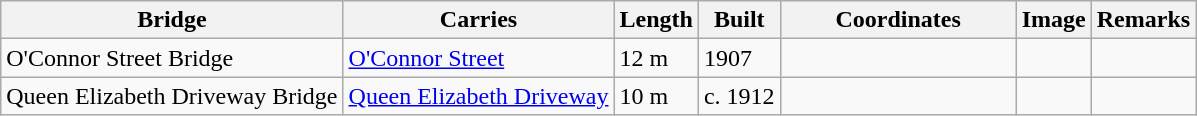<table class="wikitable sortable">
<tr>
<th>Bridge</th>
<th>Carries</th>
<th>Length</th>
<th>Built</th>
<th width=150px>Coordinates</th>
<th>Image</th>
<th>Remarks</th>
</tr>
<tr>
<td>O'Connor Street Bridge</td>
<td><a href='#'>O'Connor Street</a></td>
<td>12 m</td>
<td>1907</td>
<td></td>
<td></td>
<td></td>
</tr>
<tr>
<td>Queen Elizabeth Driveway Bridge</td>
<td><a href='#'>Queen Elizabeth Driveway</a></td>
<td>10 m</td>
<td>c. 1912</td>
<td></td>
<td></td>
<td></td>
</tr>
</table>
